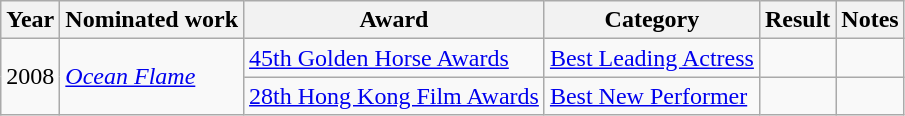<table class="wikitable">
<tr>
<th>Year</th>
<th>Nominated work</th>
<th>Award</th>
<th>Category</th>
<th>Result</th>
<th>Notes</th>
</tr>
<tr>
<td rowspan=2>2008</td>
<td rowspan=2><em><a href='#'>Ocean Flame</a></em></td>
<td><a href='#'>45th Golden Horse Awards</a></td>
<td><a href='#'>Best Leading Actress</a></td>
<td></td>
<td></td>
</tr>
<tr>
<td><a href='#'>28th Hong Kong Film Awards</a></td>
<td><a href='#'>Best New Performer</a></td>
<td></td>
<td></td>
</tr>
</table>
